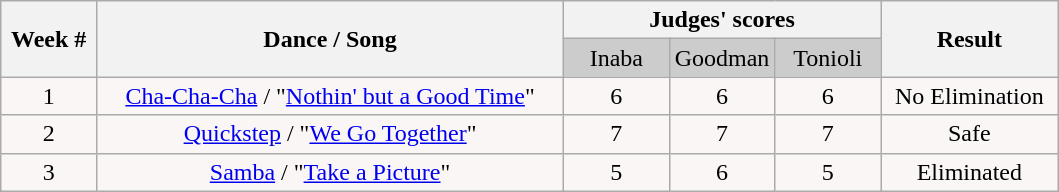<table class="wikitable collapsible collapsed">
<tr style="text-align:Center;">
<th rowspan="2">Week #</th>
<th rowspan="2">Dance / Song</th>
<th colspan="3">Judges' scores</th>
<th rowspan="2">Result</th>
</tr>
<tr style="text-align:center; background:#ccc;">
<td style="width:10%; ">Inaba</td>
<td style="width:10%; ">Goodman</td>
<td style="width:10%; ">Tonioli</td>
</tr>
<tr style="text-align: center; background:#faf6f6;">
<td>1</td>
<td><a href='#'>Cha-Cha-Cha</a> / "<a href='#'>Nothin' but a Good Time</a>"</td>
<td>6</td>
<td>6</td>
<td>6</td>
<td>No Elimination</td>
</tr>
<tr style="text-align: center; background:#faf6f6;">
<td>2</td>
<td><a href='#'>Quickstep</a> / "<a href='#'>We Go Together</a>"</td>
<td>7</td>
<td>7</td>
<td>7</td>
<td>Safe</td>
</tr>
<tr style="text-align: center; background:#faf6f6;">
<td>3</td>
<td><a href='#'>Samba</a> / "<a href='#'>Take a Picture</a>"</td>
<td>5</td>
<td>6</td>
<td>5</td>
<td>Eliminated</td>
</tr>
</table>
